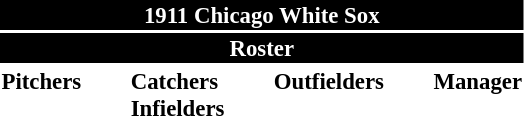<table class="toccolours" style="font-size: 95%;">
<tr>
<th colspan="10" style="background-color: black; color: white; text-align: center;">1911 Chicago White Sox</th>
</tr>
<tr>
<td colspan="10" style="background-color: black; color: white; text-align: center;"><strong>Roster</strong></td>
</tr>
<tr>
<td valign="top"><strong>Pitchers</strong><br>








</td>
<td width="25px"></td>
<td valign="top"><strong>Catchers</strong><br>




<strong>Infielders</strong>










</td>
<td width="25px"></td>
<td valign="top"><strong>Outfielders</strong><br>






</td>
<td width="25px"></td>
<td valign="top"><strong>Manager</strong><br></td>
</tr>
</table>
